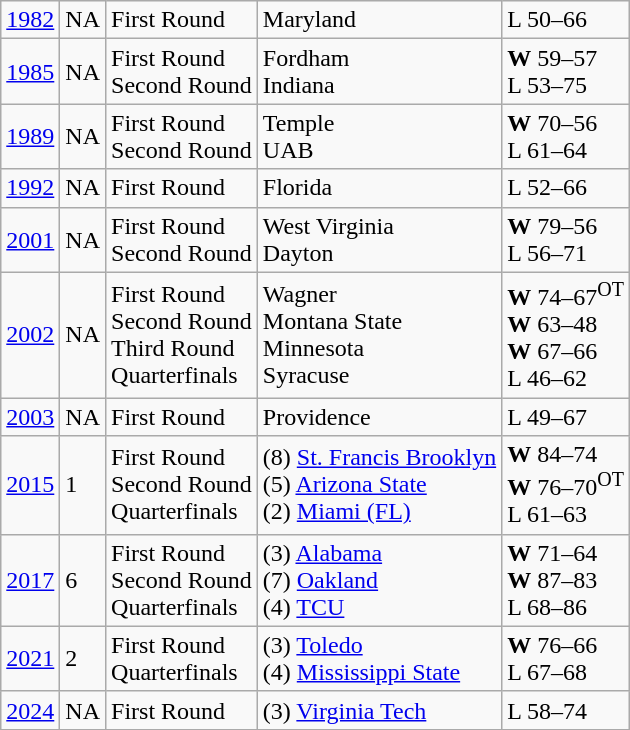<table class="wikitable">
<tr>
<td><a href='#'>1982</a></td>
<td>NA</td>
<td>First Round</td>
<td>Maryland</td>
<td>L 50–66</td>
</tr>
<tr>
<td><a href='#'>1985</a></td>
<td>NA</td>
<td>First Round<br>Second Round</td>
<td>Fordham<br>Indiana</td>
<td><strong>W</strong> 59–57<br> L 53–75</td>
</tr>
<tr>
<td><a href='#'>1989</a></td>
<td>NA</td>
<td>First Round<br>Second Round</td>
<td>Temple<br>UAB</td>
<td><strong>W</strong> 70–56<br> L 61–64</td>
</tr>
<tr>
<td><a href='#'>1992</a></td>
<td>NA</td>
<td>First Round</td>
<td>Florida</td>
<td>L 52–66</td>
</tr>
<tr>
<td><a href='#'>2001</a></td>
<td>NA</td>
<td>First Round<br>Second Round</td>
<td>West Virginia<br>Dayton</td>
<td><strong>W</strong> 79–56<br>L 56–71</td>
</tr>
<tr>
<td><a href='#'>2002</a></td>
<td>NA</td>
<td>First Round<br>Second Round<br>Third Round<br>Quarterfinals</td>
<td>Wagner<br>Montana State<br>Minnesota<br>Syracuse</td>
<td><strong>W</strong> 74–67<sup>OT</sup><br><strong>W</strong> 63–48<br><strong>W</strong> 67–66<br>L 46–62</td>
</tr>
<tr>
<td><a href='#'>2003</a></td>
<td>NA</td>
<td>First Round</td>
<td>Providence</td>
<td>L 49–67</td>
</tr>
<tr>
<td><a href='#'>2015</a></td>
<td>1</td>
<td>First Round<br>Second Round<br>Quarterfinals</td>
<td>(8) <a href='#'>St. Francis Brooklyn</a><br> (5) <a href='#'>Arizona State</a><br>(2) <a href='#'>Miami (FL)</a></td>
<td><strong>W</strong> 84–74<br><strong>W</strong> 76–70<sup>OT</sup><br> L 61–63</td>
</tr>
<tr>
<td><a href='#'>2017</a></td>
<td>6</td>
<td>First Round<br>Second Round<br>Quarterfinals</td>
<td>(3) <a href='#'>Alabama</a><br>(7) <a href='#'>Oakland</a><br>(4) <a href='#'>TCU</a></td>
<td><strong>W</strong> 71–64<br><strong>W</strong> 87–83<br>L 68–86</td>
</tr>
<tr>
<td><a href='#'>2021</a></td>
<td>2</td>
<td>First Round<br>Quarterfinals</td>
<td>(3) <a href='#'>Toledo</a><br>(4) <a href='#'>Mississippi State</a></td>
<td><strong>W</strong> 76–66<br>L 67–68</td>
</tr>
<tr>
<td><a href='#'>2024</a></td>
<td>NA</td>
<td>First Round</td>
<td>(3) <a href='#'>Virginia Tech</a></td>
<td>L 58–74</td>
</tr>
<tr>
</tr>
</table>
